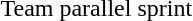<table>
<tr>
<td>Team parallel sprint</td>
<td colspan="2"></td>
<td colspan="2"></td>
<td colspan="2"></td>
</tr>
</table>
